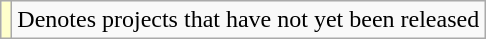<table class="wikitable">
<tr>
<td style="background:#FFFFCC;"></td>
<td>Denotes projects that have not yet been released</td>
</tr>
</table>
